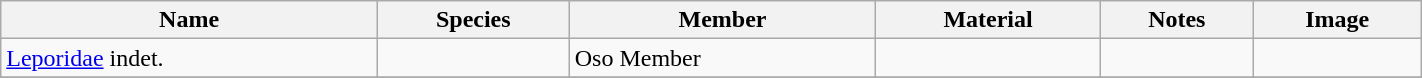<table class="wikitable" align="center" width="75%">
<tr>
<th>Name</th>
<th>Species</th>
<th>Member</th>
<th>Material</th>
<th>Notes</th>
<th>Image</th>
</tr>
<tr>
<td><a href='#'>Leporidae</a> indet.</td>
<td></td>
<td>Oso Member</td>
<td></td>
<td></td>
<td></td>
</tr>
<tr>
</tr>
</table>
